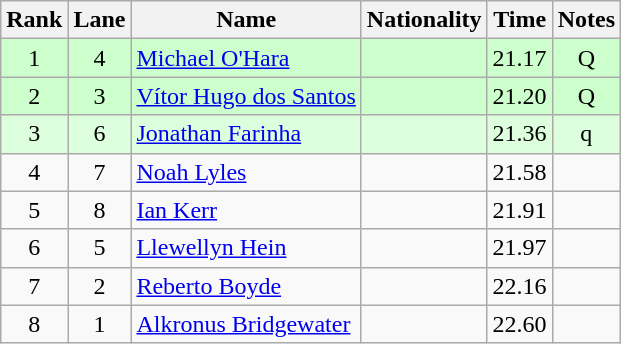<table class="wikitable sortable" style="text-align:center">
<tr>
<th>Rank</th>
<th>Lane</th>
<th>Name</th>
<th>Nationality</th>
<th>Time</th>
<th>Notes</th>
</tr>
<tr bgcolor=ccffcc>
<td>1</td>
<td>4</td>
<td align=left><a href='#'>Michael O'Hara</a></td>
<td align=left></td>
<td>21.17</td>
<td>Q</td>
</tr>
<tr bgcolor=ccffcc>
<td>2</td>
<td>3</td>
<td align=left><a href='#'>Vítor Hugo dos Santos</a></td>
<td align=left></td>
<td>21.20</td>
<td>Q</td>
</tr>
<tr bgcolor=ddffdd>
<td>3</td>
<td>6</td>
<td align=left><a href='#'>Jonathan Farinha</a></td>
<td align=left></td>
<td>21.36</td>
<td>q</td>
</tr>
<tr>
<td>4</td>
<td>7</td>
<td align=left><a href='#'>Noah Lyles</a></td>
<td align=left></td>
<td>21.58</td>
<td></td>
</tr>
<tr>
<td>5</td>
<td>8</td>
<td align=left><a href='#'>Ian Kerr</a></td>
<td align=left></td>
<td>21.91</td>
<td></td>
</tr>
<tr>
<td>6</td>
<td>5</td>
<td align=left><a href='#'>Llewellyn Hein</a></td>
<td align=left></td>
<td>21.97</td>
<td></td>
</tr>
<tr>
<td>7</td>
<td>2</td>
<td align=left><a href='#'>Reberto Boyde</a></td>
<td align=left></td>
<td>22.16</td>
<td></td>
</tr>
<tr>
<td>8</td>
<td>1</td>
<td align=left><a href='#'>Alkronus Bridgewater</a></td>
<td align=left></td>
<td>22.60</td>
<td></td>
</tr>
</table>
